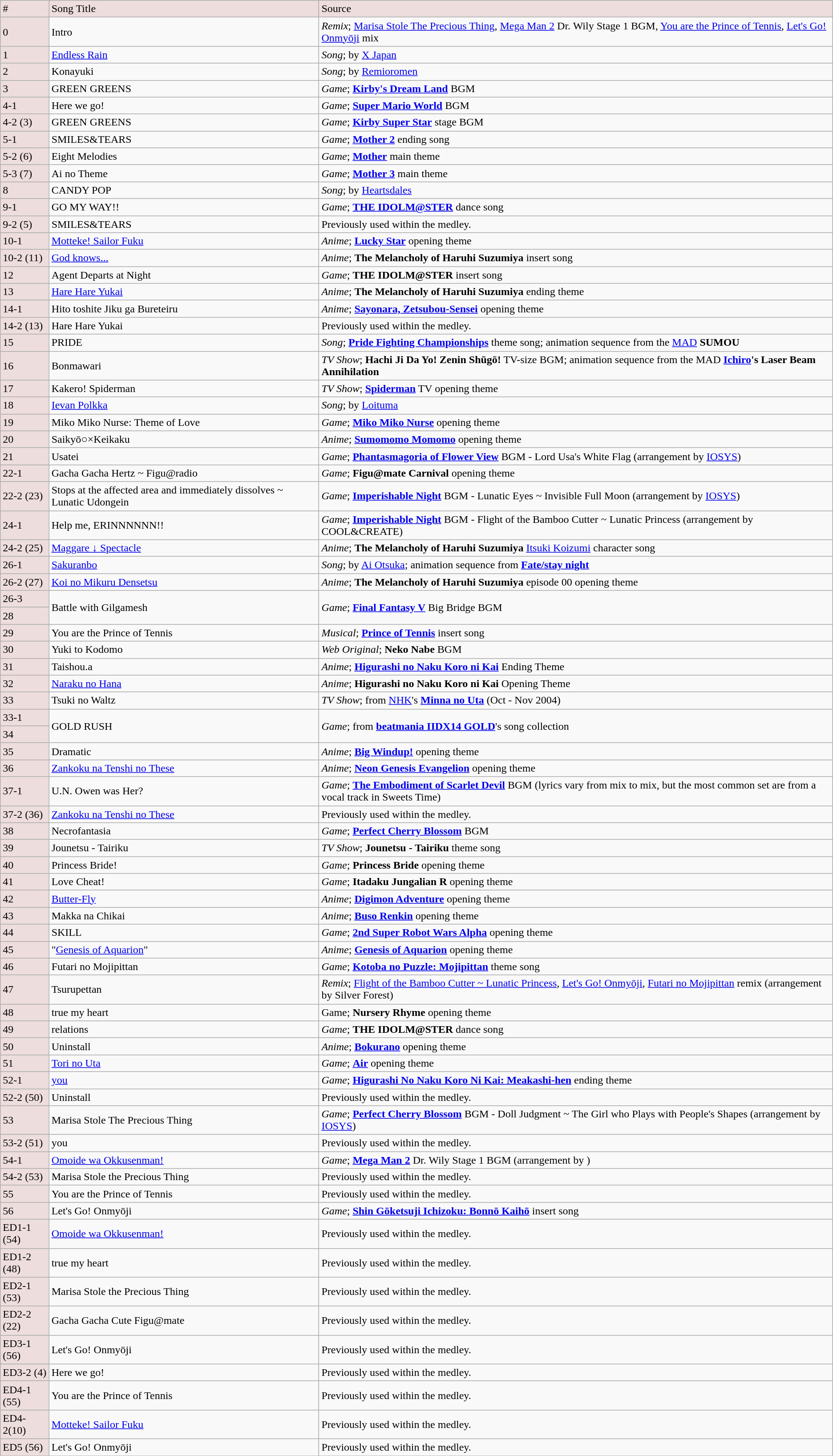<table class="wikitable">
<tr style="background-color:#edd">
<td>#</td>
<td>Song Title</td>
<td>Source</td>
</tr>
<tr>
<td style="background-color:#edd">0</td>
<td>Intro</td>
<td><em>Remix</em>; <a href='#'>Marisa Stole The Precious Thing</a>, <a href='#'>Mega Man 2</a> Dr. Wily Stage 1 BGM, <a href='#'>You are the Prince of Tennis</a>, <a href='#'>Let's Go! Onmyōji</a> mix</td>
</tr>
<tr>
<td style="background-color:#edd">1</td>
<td><a href='#'>Endless Rain</a></td>
<td><em>Song</em>; by <a href='#'>X Japan</a></td>
</tr>
<tr>
<td style="background-color:#edd">2</td>
<td>Konayuki</td>
<td><em>Song</em>; by <a href='#'>Remioromen</a></td>
</tr>
<tr>
<td style="background-color:#edd">3</td>
<td>GREEN GREENS</td>
<td><em>Game</em>; <strong><a href='#'>Kirby's Dream Land</a></strong> BGM</td>
</tr>
<tr>
<td style="background-color:#edd">4-1</td>
<td>Here we go!</td>
<td><em>Game</em>; <strong><a href='#'>Super Mario World</a></strong> BGM</td>
</tr>
<tr>
<td style="background-color:#edd">4-2 (3)</td>
<td>GREEN GREENS</td>
<td><em>Game</em>; <strong><a href='#'>Kirby Super Star</a></strong> stage BGM</td>
</tr>
<tr>
<td style="background-color:#edd">5-1</td>
<td>SMILES&TEARS</td>
<td><em>Game</em>; <strong><a href='#'>Mother 2</a></strong> ending song</td>
</tr>
<tr>
<td style="background-color:#edd">5-2 (6)</td>
<td>Eight Melodies</td>
<td><em>Game</em>; <strong><a href='#'>Mother</a></strong> main theme</td>
</tr>
<tr>
<td style="background-color:#edd">5-3 (7)</td>
<td>Ai no Theme</td>
<td><em>Game</em>; <strong><a href='#'>Mother 3</a></strong> main theme</td>
</tr>
<tr>
<td style="background-color:#edd">8</td>
<td>CANDY POP</td>
<td><em>Song</em>; by <a href='#'>Heartsdales</a></td>
</tr>
<tr>
<td style="background-color:#edd">9-1</td>
<td>GO MY WAY!!</td>
<td><em>Game</em>; <strong><a href='#'>THE IDOLM@STER</a></strong> dance song</td>
</tr>
<tr>
<td style="background-color:#edd">9-2 (5)</td>
<td>SMILES&TEARS</td>
<td>Previously used within the medley.</td>
</tr>
<tr>
<td style="background-color:#edd">10-1</td>
<td><a href='#'>Motteke! Sailor Fuku</a></td>
<td><em>Anime</em>; <strong><a href='#'>Lucky Star</a></strong> opening theme</td>
</tr>
<tr>
<td style="background-color:#edd">10-2 (11)</td>
<td><a href='#'>God knows...</a></td>
<td><em>Anime</em>; <strong>The Melancholy of Haruhi Suzumiya</strong> insert song</td>
</tr>
<tr>
<td style="background-color:#edd">12</td>
<td>Agent Departs at Night</td>
<td><em>Game</em>; <strong>THE IDOLM@STER</strong> insert song</td>
</tr>
<tr>
<td style="background-color:#edd">13</td>
<td><a href='#'>Hare Hare Yukai</a></td>
<td><em>Anime</em>; <strong>The Melancholy of Haruhi Suzumiya</strong> ending theme</td>
</tr>
<tr>
<td style="background-color:#edd">14-1</td>
<td>Hito toshite Jiku ga Bureteiru</td>
<td><em>Anime</em>; <strong><a href='#'>Sayonara, Zetsubou-Sensei</a></strong> opening theme</td>
</tr>
<tr>
<td style="background-color:#edd">14-2 (13)</td>
<td>Hare Hare Yukai</td>
<td>Previously used within the medley.</td>
</tr>
<tr>
<td style="background-color:#edd">15</td>
<td>PRIDE</td>
<td><em>Song</em>; <strong><a href='#'>Pride Fighting Championships</a></strong> theme song; animation sequence from the <a href='#'>MAD</a> <strong>SUMOU</strong></td>
</tr>
<tr>
<td style="background-color:#edd">16</td>
<td>Bonmawari</td>
<td><em>TV Show</em>; <strong>Hachi Ji Da Yo! Zenin Shūgō!</strong> TV-size BGM; animation sequence from the MAD <strong><a href='#'>Ichiro</a>'s Laser Beam Annihilation</strong></td>
</tr>
<tr>
<td style="background-color:#edd">17</td>
<td>Kakero! Spiderman</td>
<td><em>TV Show</em>; <strong><a href='#'>Spiderman</a></strong> TV opening theme</td>
</tr>
<tr>
<td style="background-color:#edd">18</td>
<td><a href='#'>Ievan Polkka</a></td>
<td><em>Song</em>; by <a href='#'>Loituma</a></td>
</tr>
<tr>
<td style="background-color:#edd">19</td>
<td>Miko Miko Nurse: Theme of Love</td>
<td><em>Game</em>; <strong><a href='#'>Miko Miko Nurse</a></strong> opening theme</td>
</tr>
<tr>
<td style="background-color:#edd">20</td>
<td>Saikyō○×Keikaku</td>
<td><em>Anime</em>; <strong><a href='#'>Sumomomo Momomo</a></strong> opening theme</td>
</tr>
<tr>
<td style="background-color:#edd">21</td>
<td>Usatei</td>
<td><em>Game</em>; <strong><a href='#'>Phantasmagoria of Flower View</a></strong> BGM - Lord Usa's White Flag (arrangement by <a href='#'>IOSYS</a>)</td>
</tr>
<tr>
<td style="background-color:#edd">22-1</td>
<td>Gacha Gacha Hertz ~ Figu@radio</td>
<td><em>Game</em>; <strong>Figu@mate Carnival</strong> opening theme</td>
</tr>
<tr>
<td style="background-color:#edd">22-2 (23)</td>
<td>Stops at the affected area and immediately dissolves ~ Lunatic Udongein</td>
<td><em>Game</em>; <strong><a href='#'>Imperishable Night</a></strong> BGM - Lunatic Eyes ~ Invisible Full Moon (arrangement by <a href='#'>IOSYS</a>)</td>
</tr>
<tr>
<td style="background-color:#edd">24-1</td>
<td>Help me, ERINNNNNN!!</td>
<td><em>Game</em>; <strong><a href='#'>Imperishable Night</a></strong> BGM - Flight of the Bamboo Cutter ~ Lunatic Princess (arrangement by COOL&CREATE)</td>
</tr>
<tr>
<td style="background-color:#edd">24-2 (25)</td>
<td><a href='#'>Maggare ↓ Spectacle</a></td>
<td><em>Anime</em>; <strong>The Melancholy of Haruhi Suzumiya</strong> <a href='#'>Itsuki Koizumi</a> character song</td>
</tr>
<tr>
<td style="background-color:#edd">26-1</td>
<td><a href='#'>Sakuranbo</a></td>
<td><em>Song</em>; by <a href='#'>Ai Otsuka</a>; animation sequence from <strong><a href='#'>Fate/stay night</a></strong></td>
</tr>
<tr>
<td style="background-color:#edd">26-2 (27)</td>
<td><a href='#'>Koi no Mikuru Densetsu</a></td>
<td><em>Anime</em>; <strong>The Melancholy of Haruhi Suzumiya</strong> episode 00 opening theme</td>
</tr>
<tr>
<td style="background-color:#edd">26-3</td>
<td rowspan="2">Battle with Gilgamesh</td>
<td rowspan="2"><em>Game</em>; <strong><a href='#'>Final Fantasy V</a></strong> Big Bridge BGM</td>
</tr>
<tr>
<td style="background-color:#edd">28</td>
</tr>
<tr>
<td style="background-color:#edd">29</td>
<td>You are the Prince of Tennis</td>
<td><em>Musical</em>; <strong><a href='#'>Prince of Tennis</a></strong> insert song</td>
</tr>
<tr>
<td style="background-color:#edd">30</td>
<td>Yuki to Kodomo</td>
<td><em>Web Original</em>; <strong>Neko Nabe</strong> BGM</td>
</tr>
<tr>
<td style="background-color:#edd">31</td>
<td>Taishou.a</td>
<td><em>Anime</em>; <strong><a href='#'>Higurashi no Naku Koro ni Kai</a></strong> Ending Theme</td>
</tr>
<tr>
<td style="background-color:#edd">32</td>
<td><a href='#'>Naraku no Hana</a></td>
<td><em>Anime</em>; <strong>Higurashi no Naku Koro ni Kai</strong> Opening Theme</td>
</tr>
<tr>
<td style="background-color:#edd">33</td>
<td>Tsuki no Waltz</td>
<td><em>TV Show</em>; from <a href='#'>NHK</a>'s <strong><a href='#'>Minna no Uta</a></strong> (Oct - Nov 2004)</td>
</tr>
<tr>
<td style="background-color:#edd">33-1</td>
<td rowspan="2">GOLD RUSH</td>
<td rowspan="2"><em>Game</em>; from <strong><a href='#'>beatmania IIDX14 GOLD</a></strong>'s song collection</td>
</tr>
<tr>
<td style="background-color:#edd">34</td>
</tr>
<tr>
<td style="background-color:#edd">35</td>
<td>Dramatic</td>
<td><em>Anime</em>; <strong><a href='#'>Big Windup!</a></strong> opening theme</td>
</tr>
<tr>
<td style="background-color:#edd">36</td>
<td><a href='#'>Zankoku na Tenshi no These</a></td>
<td><em>Anime</em>;  <strong><a href='#'>Neon Genesis Evangelion</a></strong> opening theme</td>
</tr>
<tr>
<td style="background-color:#edd">37-1</td>
<td>U.N. Owen was Her?</td>
<td><em>Game</em>; <strong><a href='#'>The Embodiment of Scarlet Devil</a></strong> BGM (lyrics vary from mix to mix, but the most common set are from a vocal track in Sweets Time)</td>
</tr>
<tr>
<td style="background-color:#edd">37-2 (36)</td>
<td><a href='#'>Zankoku na Tenshi no These</a></td>
<td>Previously used within the medley.</td>
</tr>
<tr>
<td style="background-color:#edd">38</td>
<td>Necrofantasia</td>
<td><em>Game</em>; <strong><a href='#'>Perfect Cherry Blossom</a></strong> BGM</td>
</tr>
<tr>
<td style="background-color:#edd">39</td>
<td>Jounetsu - Tairiku</td>
<td><em>TV Show</em>; <strong>Jounetsu - Tairiku</strong> theme song</td>
</tr>
<tr>
<td style="background-color:#edd">40</td>
<td>Princess Bride!</td>
<td><em>Game</em>; <strong>Princess Bride</strong> opening theme</td>
</tr>
<tr>
<td style="background-color:#edd">41</td>
<td>Love Cheat!</td>
<td><em>Game</em>; <strong>Itadaku Jungalian R</strong> opening theme</td>
</tr>
<tr>
<td style="background-color:#edd">42</td>
<td><a href='#'>Butter-Fly</a></td>
<td><em>Anime</em>; <strong><a href='#'>Digimon Adventure</a></strong> opening theme</td>
</tr>
<tr>
<td style="background-color:#edd">43</td>
<td>Makka na Chikai</td>
<td><em>Anime</em>; <strong><a href='#'>Buso Renkin</a></strong> opening theme</td>
</tr>
<tr>
<td style="background-color:#edd">44</td>
<td>SKILL</td>
<td><em>Game</em>; <strong><a href='#'>2nd Super Robot Wars Alpha</a></strong> opening theme</td>
</tr>
<tr>
<td style="background-color:#edd">45</td>
<td>"<a href='#'>Genesis of Aquarion</a>"</td>
<td><em>Anime</em>; <strong><a href='#'>Genesis of Aquarion</a></strong> opening theme</td>
</tr>
<tr>
<td style="background-color:#edd">46</td>
<td>Futari no Mojipittan</td>
<td><em>Game</em>; <strong><a href='#'>Kotoba no Puzzle: Mojipittan</a></strong> theme song</td>
</tr>
<tr>
<td style="background-color:#edd">47</td>
<td>Tsurupettan</td>
<td><em>Remix</em>; <a href='#'>Flight of the Bamboo Cutter ~ Lunatic Princess</a>, <a href='#'>Let's Go! Onmyōji</a>, <a href='#'>Futari no Mojipittan</a> remix (arrangement by Silver Forest)</td>
</tr>
<tr>
<td style="background-color:#edd">48</td>
<td>true my heart</td>
<td>Game; <strong>Nursery Rhyme</strong> opening theme</td>
</tr>
<tr>
<td style="background-color:#edd">49</td>
<td>relations</td>
<td><em>Game</em>; <strong>THE IDOLM@STER</strong> dance song</td>
</tr>
<tr>
<td style="background-color:#edd">50</td>
<td>Uninstall</td>
<td><em>Anime</em>; <strong><a href='#'>Bokurano</a></strong> opening theme</td>
</tr>
<tr>
<td style="background-color:#edd">51</td>
<td><a href='#'>Tori no Uta</a></td>
<td><em>Game</em>; <strong><a href='#'>Air</a></strong> opening theme</td>
</tr>
<tr>
<td style="background-color:#edd">52-1</td>
<td><a href='#'>you</a></td>
<td><em>Game</em>; <strong><a href='#'>Higurashi No Naku Koro Ni Kai: Meakashi-hen</a></strong> ending theme</td>
</tr>
<tr>
<td style="background-color:#edd">52-2 (50)</td>
<td>Uninstall</td>
<td>Previously used within the medley.</td>
</tr>
<tr>
<td style="background-color:#edd">53</td>
<td>Marisa Stole The Precious Thing</td>
<td><em>Game</em>; <strong><a href='#'>Perfect Cherry Blossom</a></strong> BGM - Doll Judgment ~ The Girl who Plays with People's Shapes (arrangement by <a href='#'>IOSYS</a>)</td>
</tr>
<tr>
<td style="background-color:#edd">53-2 (51)</td>
<td>you</td>
<td>Previously used within the medley.</td>
</tr>
<tr>
<td style="background-color:#edd">54-1</td>
<td><a href='#'>Omoide wa Okkusenman!</a></td>
<td><em>Game</em>; <strong><a href='#'>Mega Man 2</a></strong> Dr. Wily Stage 1 BGM (arrangement by )</td>
</tr>
<tr>
<td style="background-color:#edd">54-2 (53)</td>
<td>Marisa Stole the Precious Thing</td>
<td>Previously used within the medley.</td>
</tr>
<tr>
<td style="background-color:#edd">55</td>
<td>You are the Prince of Tennis</td>
<td>Previously used within the medley.</td>
</tr>
<tr>
<td style="background-color:#edd">56</td>
<td>Let's Go! Onmyōji</td>
<td><em>Game</em>; <strong><a href='#'>Shin Gōketsuji Ichizoku: Bonnō Kaihō</a></strong> insert song</td>
</tr>
<tr>
<td style="background-color:#edd">ED1-1 (54)</td>
<td><a href='#'>Omoide wa Okkusenman!</a></td>
<td>Previously used within the medley.</td>
</tr>
<tr>
<td style="background-color:#edd">ED1-2 (48)</td>
<td>true my heart</td>
<td>Previously used within the medley.</td>
</tr>
<tr>
<td style="background-color:#edd">ED2-1 (53)</td>
<td>Marisa Stole the Precious Thing</td>
<td>Previously used within the medley.</td>
</tr>
<tr>
<td style="background-color:#edd">ED2-2 (22)</td>
<td>Gacha Gacha Cute Figu@mate</td>
<td>Previously used within the medley.</td>
</tr>
<tr>
<td style="background-color:#edd">ED3-1 (56)</td>
<td>Let's Go! Onmyōji</td>
<td>Previously used within the medley.</td>
</tr>
<tr>
<td style="background-color:#edd">ED3-2 (4)</td>
<td>Here we go!</td>
<td>Previously used within the medley.</td>
</tr>
<tr>
<td style="background-color:#edd">ED4-1 (55)</td>
<td>You are the Prince of Tennis</td>
<td>Previously used within the medley.</td>
</tr>
<tr>
<td style="background-color:#edd">ED4-2(10)</td>
<td><a href='#'>Motteke! Sailor Fuku</a></td>
<td>Previously used within the medley.</td>
</tr>
<tr>
<td style="background-color:#edd">ED5 (56)</td>
<td>Let's Go! Onmyōji</td>
<td>Previously used within the medley.</td>
</tr>
<tr>
</tr>
</table>
